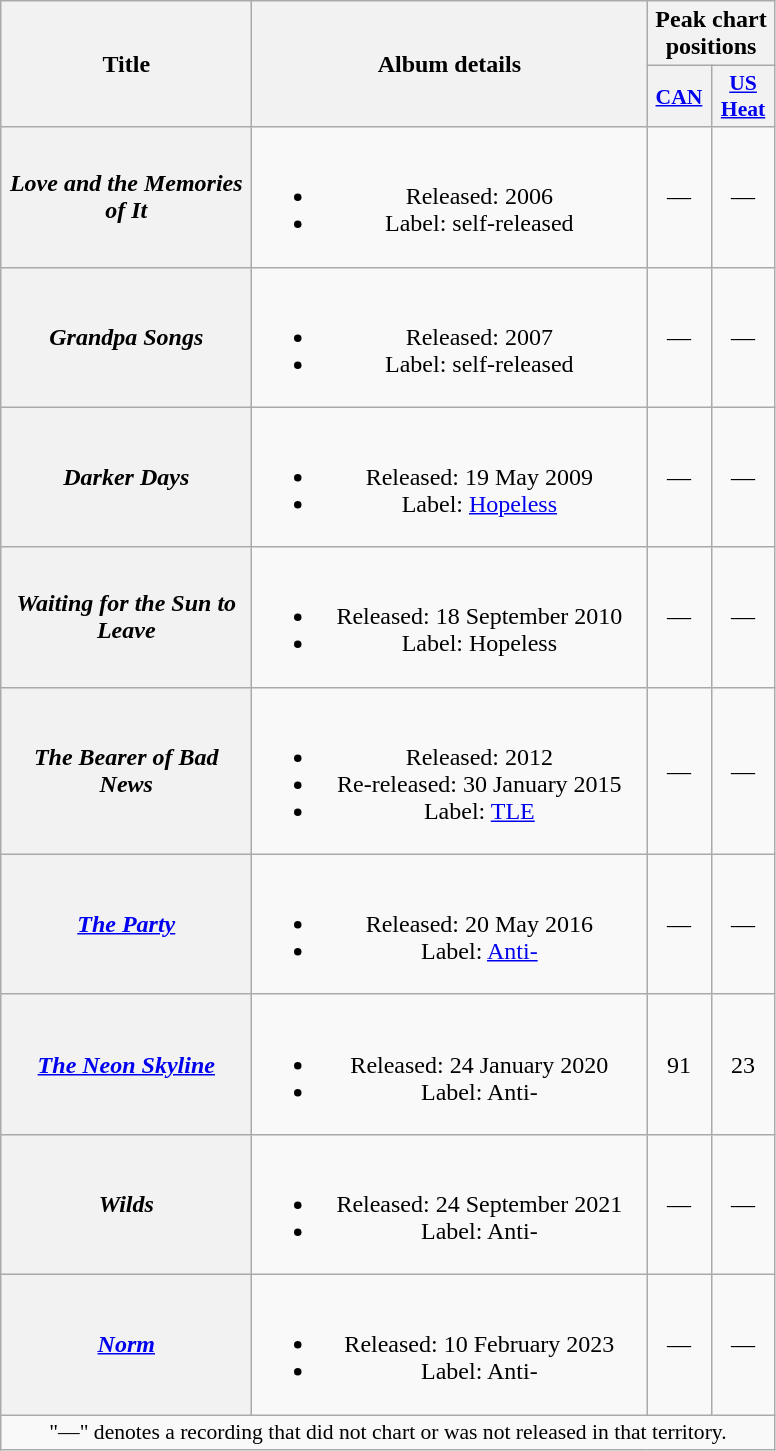<table class="wikitable plainrowheaders" style="text-align:center;">
<tr>
<th scope="col" rowspan="2" style="width:10em;">Title</th>
<th scope="col" rowspan="2" style="width:16em;">Album details</th>
<th scope="col" colspan="3">Peak chart positions</th>
</tr>
<tr>
<th scope="col" style="width:2.5em;font-size:90%;"><a href='#'>CAN</a><br></th>
<th scope="col" style="width:2.5em;font-size:90%;"><a href='#'>US<br>Heat</a><br></th>
</tr>
<tr>
<th scope="row"><em>Love and the Memories of It</em></th>
<td><br><ul><li>Released: 2006</li><li>Label: self-released</li></ul></td>
<td>—</td>
<td>—</td>
</tr>
<tr>
<th scope="row"><em>Grandpa Songs</em></th>
<td><br><ul><li>Released: 2007</li><li>Label: self-released</li></ul></td>
<td>—</td>
<td>—</td>
</tr>
<tr>
<th scope="row"><em>Darker Days</em></th>
<td><br><ul><li>Released: 19 May 2009</li><li>Label: <a href='#'>Hopeless</a></li></ul></td>
<td>—</td>
<td>—</td>
</tr>
<tr>
<th scope="row"><em>Waiting for the Sun to Leave</em></th>
<td><br><ul><li>Released: 18 September 2010</li><li>Label: Hopeless</li></ul></td>
<td>—</td>
<td>—</td>
</tr>
<tr>
<th scope="row"><em>The Bearer of Bad News</em></th>
<td><br><ul><li>Released: 2012</li><li>Re-released: 30 January 2015</li><li>Label: <a href='#'>TLE</a></li></ul></td>
<td>—</td>
<td>—</td>
</tr>
<tr>
<th scope="row"><em><a href='#'>The Party</a></em></th>
<td><br><ul><li>Released: 20 May 2016</li><li>Label: <a href='#'>Anti-</a></li></ul></td>
<td>—</td>
<td>—</td>
</tr>
<tr>
<th scope="row"><em><a href='#'>The Neon Skyline</a></em></th>
<td><br><ul><li>Released: 24 January 2020</li><li>Label: Anti-</li></ul></td>
<td>91</td>
<td>23</td>
</tr>
<tr>
<th scope="row"><em>Wilds</em></th>
<td><br><ul><li>Released: 24 September 2021</li><li>Label: Anti-</li></ul></td>
<td>—</td>
<td>—</td>
</tr>
<tr>
<th scope="row"><em><a href='#'>Norm</a></em></th>
<td><br><ul><li>Released: 10 February 2023</li><li>Label: Anti-</li></ul></td>
<td>—</td>
<td>—</td>
</tr>
<tr>
<td colspan="10" style="font-size:90%">"—" denotes a recording that did not chart or was not released in that territory.</td>
</tr>
</table>
